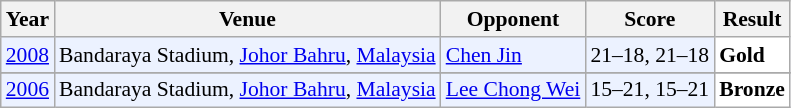<table class="sortable wikitable" style="font-size: 90%;">
<tr>
<th>Year</th>
<th>Venue</th>
<th>Opponent</th>
<th>Score</th>
<th>Result</th>
</tr>
<tr style="background:#ECF2FF">
<td align="center"><a href='#'>2008</a></td>
<td align="left">Bandaraya Stadium, <a href='#'>Johor Bahru</a>, <a href='#'>Malaysia</a></td>
<td align="left"> <a href='#'>Chen Jin</a></td>
<td align="left">21–18, 21–18</td>
<td style="text-align:left; background:white"> <strong>Gold</strong></td>
</tr>
<tr>
</tr>
<tr style="background:#ECF2FF">
<td align="center"><a href='#'>2006</a></td>
<td align="left">Bandaraya Stadium, <a href='#'>Johor Bahru</a>, <a href='#'>Malaysia</a></td>
<td align="left"> <a href='#'>Lee Chong Wei</a></td>
<td align="left">15–21, 15–21</td>
<td style="text-align:left; background:white"> <strong>Bronze</strong></td>
</tr>
</table>
